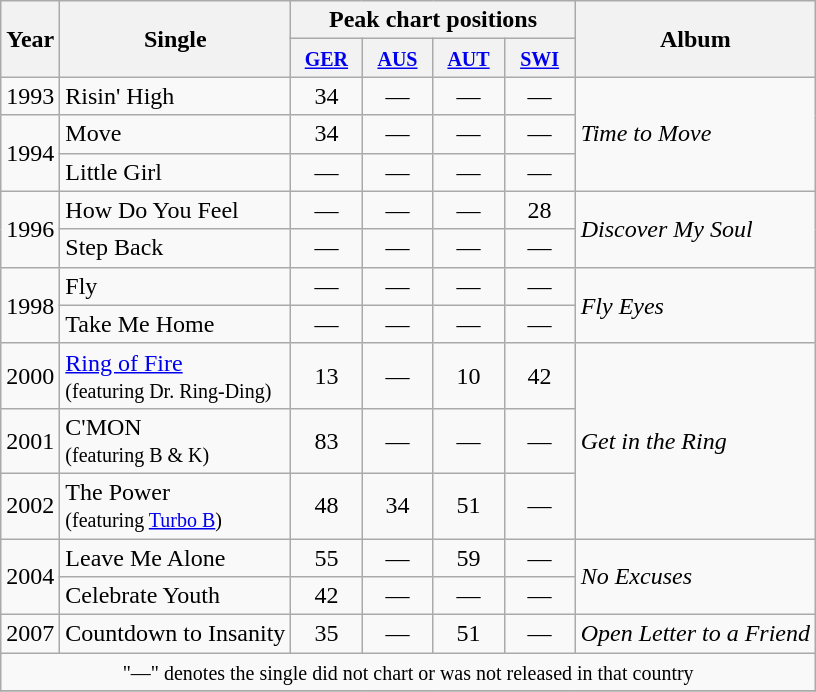<table class="wikitable" style="text-align:center;">
<tr>
<th rowspan="2">Year</th>
<th rowspan="2">Single</th>
<th colspan="4">Peak chart positions</th>
<th rowspan="2">Album</th>
</tr>
<tr>
<th width="40"><small><a href='#'>GER</a><br></small></th>
<th width="40"><small><a href='#'>AUS</a><br></small></th>
<th width="40"><small><a href='#'>AUT</a><br></small></th>
<th width="40"><small><a href='#'>SWI</a><br></small></th>
</tr>
<tr>
<td>1993</td>
<td align="left">Risin' High</td>
<td>34</td>
<td>—</td>
<td>—</td>
<td>—</td>
<td align="left" rowspan="3"><em>Time to Move</em></td>
</tr>
<tr>
<td rowspan="2">1994</td>
<td align="left">Move</td>
<td>34</td>
<td>—</td>
<td>—</td>
<td>—</td>
</tr>
<tr>
<td align="left">Little Girl</td>
<td>—</td>
<td>—</td>
<td>—</td>
<td>—</td>
</tr>
<tr>
<td rowspan="2">1996</td>
<td align="left">How Do You Feel</td>
<td>—</td>
<td>—</td>
<td>—</td>
<td>28</td>
<td align="left" rowspan="2"><em>Discover My Soul</em></td>
</tr>
<tr>
<td align="left">Step Back</td>
<td>—</td>
<td>—</td>
<td>—</td>
<td>—</td>
</tr>
<tr>
<td rowspan="2">1998</td>
<td align="left">Fly</td>
<td>—</td>
<td>—</td>
<td>—</td>
<td>—</td>
<td align="left" rowspan="2"><em>Fly Eyes</em></td>
</tr>
<tr>
<td align="left">Take Me Home</td>
<td>—</td>
<td>—</td>
<td>—</td>
<td>—</td>
</tr>
<tr>
<td>2000</td>
<td align="left"><a href='#'>Ring of Fire</a><br><small>(featuring Dr. Ring-Ding)</small></td>
<td>13</td>
<td>—</td>
<td>10</td>
<td>42</td>
<td align="left" rowspan="3"><em>Get in the Ring</em></td>
</tr>
<tr>
<td>2001</td>
<td align="left">C'MON<br><small>(featuring B & K)</small></td>
<td>83</td>
<td>—</td>
<td>—</td>
<td>—</td>
</tr>
<tr>
<td>2002</td>
<td align="left">The Power<br><small>(featuring <a href='#'>Turbo B</a>)</small></td>
<td>48</td>
<td>34</td>
<td>51</td>
<td>—</td>
</tr>
<tr>
<td rowspan="2">2004</td>
<td align="left">Leave Me Alone</td>
<td>55</td>
<td>—</td>
<td>59</td>
<td>—</td>
<td align="left" rowspan="2"><em>No Excuses</em></td>
</tr>
<tr>
<td align="left">Celebrate Youth</td>
<td>42</td>
<td>—</td>
<td>—</td>
<td>—</td>
</tr>
<tr>
<td>2007</td>
<td align="left">Countdown to Insanity</td>
<td>35</td>
<td>—</td>
<td>51</td>
<td>—</td>
<td align="left"><em>Open Letter to a Friend</em></td>
</tr>
<tr>
<td align="center" colspan="7"><small>"—" denotes the single did not chart or was not released in that country</small></td>
</tr>
<tr>
</tr>
</table>
